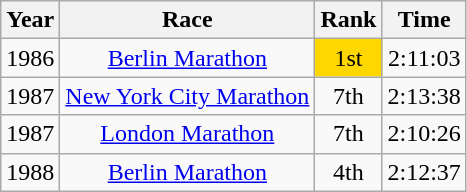<table class="wikitable sortable" style="text-align:center">
<tr>
<th>Year</th>
<th>Race</th>
<th>Rank</th>
<th>Time</th>
</tr>
<tr>
<td>1986</td>
<td><a href='#'>Berlin Marathon</a></td>
<td bgcolor=gold>1st</td>
<td>2:11:03</td>
</tr>
<tr>
<td>1987</td>
<td><a href='#'>New York City Marathon</a></td>
<td>7th</td>
<td>2:13:38</td>
</tr>
<tr>
<td>1987</td>
<td><a href='#'>London Marathon</a></td>
<td>7th</td>
<td>2:10:26</td>
</tr>
<tr>
<td>1988</td>
<td><a href='#'>Berlin Marathon</a></td>
<td>4th</td>
<td>2:12:37</td>
</tr>
</table>
